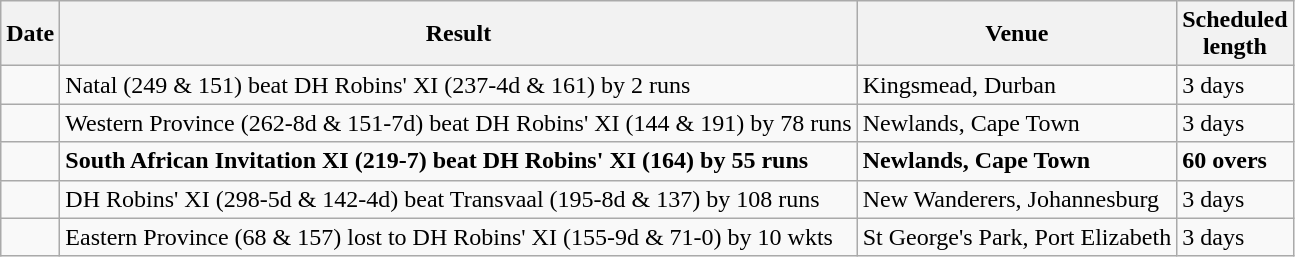<table class="wikitable">
<tr>
<th>Date</th>
<th>Result</th>
<th>Venue</th>
<th>Scheduled<br>length</th>
</tr>
<tr>
<td></td>
<td>Natal (249 & 151) beat DH Robins' XI (237-4d & 161) by 2 runs</td>
<td>Kingsmead, Durban</td>
<td>3 days</td>
</tr>
<tr>
<td></td>
<td>Western Province (262-8d & 151-7d) beat DH Robins' XI (144 & 191) by 78 runs</td>
<td>Newlands, Cape Town</td>
<td>3 days</td>
</tr>
<tr>
<td><strong></strong></td>
<td><strong>South African Invitation XI (219-7) beat DH Robins' XI (164) by 55 runs</strong></td>
<td><strong>Newlands, Cape Town</strong></td>
<td><strong>60 overs</strong></td>
</tr>
<tr>
<td></td>
<td>DH Robins' XI (298-5d & 142-4d) beat Transvaal (195-8d & 137) by 108 runs</td>
<td>New Wanderers, Johannesburg</td>
<td>3 days</td>
</tr>
<tr>
<td></td>
<td>Eastern Province (68 & 157) lost to DH Robins' XI (155-9d & 71-0) by 10 wkts</td>
<td>St George's Park, Port Elizabeth</td>
<td>3 days</td>
</tr>
</table>
